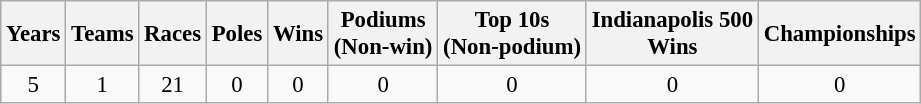<table class="wikitable" style="text-align:center; font-size:95%">
<tr>
<th>Years</th>
<th>Teams</th>
<th>Races</th>
<th>Poles</th>
<th>Wins</th>
<th>Podiums<br>(Non-win)</th>
<th>Top 10s<br>(Non-podium)</th>
<th>Indianapolis 500<br>Wins</th>
<th>Championships</th>
</tr>
<tr>
<td>5</td>
<td>1</td>
<td>21</td>
<td>0</td>
<td>0</td>
<td>0</td>
<td>0</td>
<td>0</td>
<td>0</td>
</tr>
</table>
